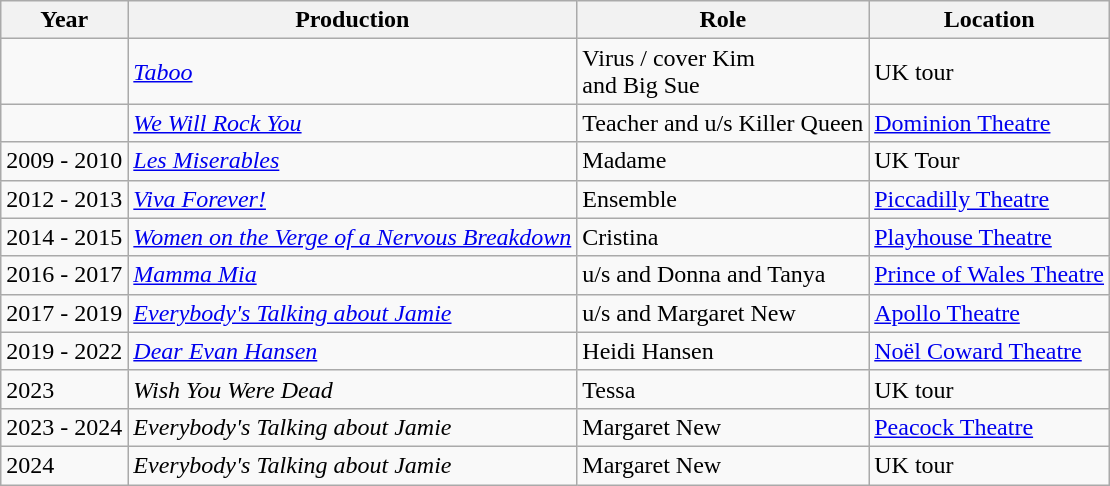<table class="wikitable sortable">
<tr>
<th>Year</th>
<th>Production</th>
<th>Role</th>
<th>Location</th>
</tr>
<tr>
<td></td>
<td><em><a href='#'>Taboo</a></em></td>
<td>Virus / cover Kim<br>and Big Sue</td>
<td>UK tour</td>
</tr>
<tr>
<td></td>
<td><em><a href='#'>We Will Rock You</a></em></td>
<td>Teacher and u/s Killer Queen</td>
<td><a href='#'>Dominion Theatre</a></td>
</tr>
<tr>
<td>2009 - 2010</td>
<td><em><a href='#'>Les Miserables</a></em></td>
<td>Madame</td>
<td>UK Tour</td>
</tr>
<tr>
<td>2012 - 2013</td>
<td><em><a href='#'>Viva Forever!</a></em></td>
<td>Ensemble</td>
<td><a href='#'>Piccadilly Theatre</a></td>
</tr>
<tr>
<td>2014 - 2015</td>
<td><em><a href='#'>Women on the Verge of a Nervous Breakdown</a></em></td>
<td>Cristina</td>
<td><a href='#'>Playhouse Theatre</a></td>
</tr>
<tr>
<td>2016 - 2017</td>
<td><em><a href='#'>Mamma Mia</a></em></td>
<td>u/s and Donna and Tanya</td>
<td><a href='#'>Prince of Wales Theatre</a></td>
</tr>
<tr>
<td>2017 - 2019</td>
<td><a href='#'><em>Everybody's Talking about Jamie</em></a></td>
<td>u/s and Margaret New</td>
<td><a href='#'>Apollo Theatre</a></td>
</tr>
<tr>
<td>2019 - 2022</td>
<td><em><a href='#'>Dear Evan Hansen</a></em></td>
<td>Heidi Hansen</td>
<td><a href='#'>Noël Coward Theatre</a></td>
</tr>
<tr>
<td>2023</td>
<td><em>Wish You Were Dead</em></td>
<td>Tessa</td>
<td>UK tour</td>
</tr>
<tr>
<td>2023 - 2024</td>
<td><em>Everybody's Talking about Jamie</em></td>
<td>Margaret New</td>
<td><a href='#'>Peacock Theatre</a></td>
</tr>
<tr>
<td>2024</td>
<td><em>Everybody's Talking about Jamie</em></td>
<td>Margaret New</td>
<td>UK tour</td>
</tr>
</table>
